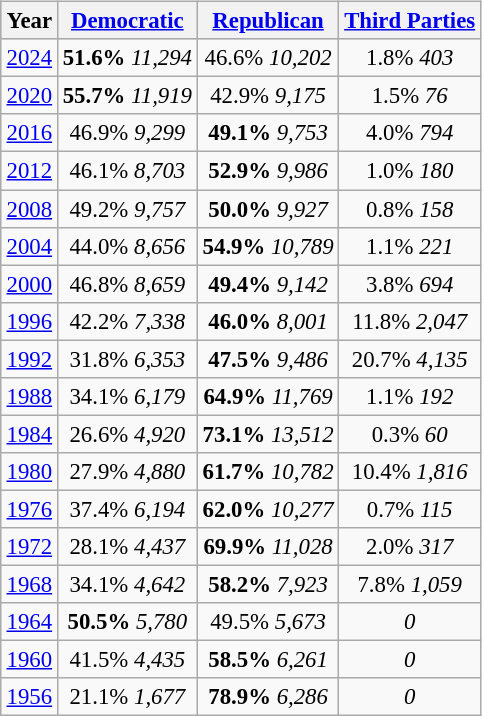<table class="wikitable"  style="float:right; margin:1em; font-size:95%;">
<tr style="background:lightgrey;">
<th>Year</th>
<th><a href='#'>Democratic</a></th>
<th><a href='#'>Republican</a></th>
<th><a href='#'>Third Parties</a></th>
</tr>
<tr>
<td align="center" ><a href='#'>2024</a></td>
<td align="center" ><strong>51.6%</strong> <em>11,294</em></td>
<td align="center" >46.6% <em>10,202</em></td>
<td align="center" >1.8% <em>403</em></td>
</tr>
<tr>
<td align="center" ><a href='#'>2020</a></td>
<td align="center" ><strong>55.7%</strong> <em>11,919</em></td>
<td align="center" >42.9% <em>9,175</em></td>
<td align="center" >1.5% <em>76</em></td>
</tr>
<tr>
<td align="center" ><a href='#'>2016</a></td>
<td align="center" >46.9% <em>9,299</em></td>
<td align="center" ><strong>49.1%</strong> <em>9,753</em></td>
<td align="center" >4.0% <em>794</em></td>
</tr>
<tr>
<td align="center" ><a href='#'>2012</a></td>
<td align="center" >46.1% <em>8,703</em></td>
<td align="center" ><strong>52.9%</strong> <em>9,986</em></td>
<td align="center" >1.0% <em>180</em></td>
</tr>
<tr>
<td align="center" ><a href='#'>2008</a></td>
<td align="center" >49.2% <em>9,757</em></td>
<td align="center" ><strong>50.0%</strong> <em>9,927</em></td>
<td align="center" >0.8% <em>158</em></td>
</tr>
<tr>
<td align="center" ><a href='#'>2004</a></td>
<td align="center" >44.0% <em>8,656</em></td>
<td align="center" ><strong>54.9%</strong> <em>10,789</em></td>
<td align="center" >1.1% <em>221</em></td>
</tr>
<tr>
<td align="center" ><a href='#'>2000</a></td>
<td align="center" >46.8% <em>8,659</em></td>
<td align="center" ><strong>49.4%</strong> <em>9,142</em></td>
<td align="center" >3.8% <em>694</em></td>
</tr>
<tr>
<td align="center" ><a href='#'>1996</a></td>
<td align="center" >42.2% <em>7,338</em></td>
<td align="center" ><strong>46.0%</strong> <em>8,001</em></td>
<td align="center" >11.8% <em>2,047</em></td>
</tr>
<tr>
<td align="center" ><a href='#'>1992</a></td>
<td align="center" >31.8% <em>6,353</em></td>
<td align="center" ><strong>47.5%</strong> <em>9,486</em></td>
<td align="center" >20.7% <em>4,135</em></td>
</tr>
<tr>
<td align="center" ><a href='#'>1988</a></td>
<td align="center" >34.1% <em>6,179</em></td>
<td align="center" ><strong>64.9%</strong> <em>11,769</em></td>
<td align="center" >1.1% <em>192</em></td>
</tr>
<tr>
<td align="center" ><a href='#'>1984</a></td>
<td align="center" >26.6% <em>4,920</em></td>
<td align="center" ><strong>73.1%</strong> <em>13,512</em></td>
<td align="center" >0.3% <em>60</em></td>
</tr>
<tr>
<td align="center" ><a href='#'>1980</a></td>
<td align="center" >27.9% <em>4,880</em></td>
<td align="center" ><strong>61.7%</strong> <em>10,782</em></td>
<td align="center" >10.4% <em>1,816</em></td>
</tr>
<tr>
<td align="center" ><a href='#'>1976</a></td>
<td align="center" >37.4% <em>6,194</em></td>
<td align="center" ><strong>62.0%</strong> <em>10,277</em></td>
<td align="center" >0.7% <em>115</em></td>
</tr>
<tr>
<td align="center" ><a href='#'>1972</a></td>
<td align="center" >28.1% <em>4,437</em></td>
<td align="center" ><strong>69.9%</strong> <em>11,028</em></td>
<td align="center" >2.0% <em>317</em></td>
</tr>
<tr>
<td align="center" ><a href='#'>1968</a></td>
<td align="center" >34.1% <em>4,642</em></td>
<td align="center" ><strong>58.2%</strong> <em>7,923</em></td>
<td align="center" >7.8% <em>1,059</em></td>
</tr>
<tr>
<td align="center" ><a href='#'>1964</a></td>
<td align="center" ><strong>50.5%</strong> <em>5,780</em></td>
<td align="center" >49.5% <em>5,673</em></td>
<td align="center" ><em>0</em></td>
</tr>
<tr>
<td align="center" ><a href='#'>1960</a></td>
<td align="center" >41.5% <em>4,435</em></td>
<td align="center" ><strong>58.5%</strong> <em>6,261</em></td>
<td align="center" ><em>0</em></td>
</tr>
<tr>
<td align="center" ><a href='#'>1956</a></td>
<td align="center" >21.1% <em>1,677</em></td>
<td align="center" ><strong>78.9%</strong> <em>6,286</em></td>
<td align="center" ><em>0</em></td>
</tr>
</table>
